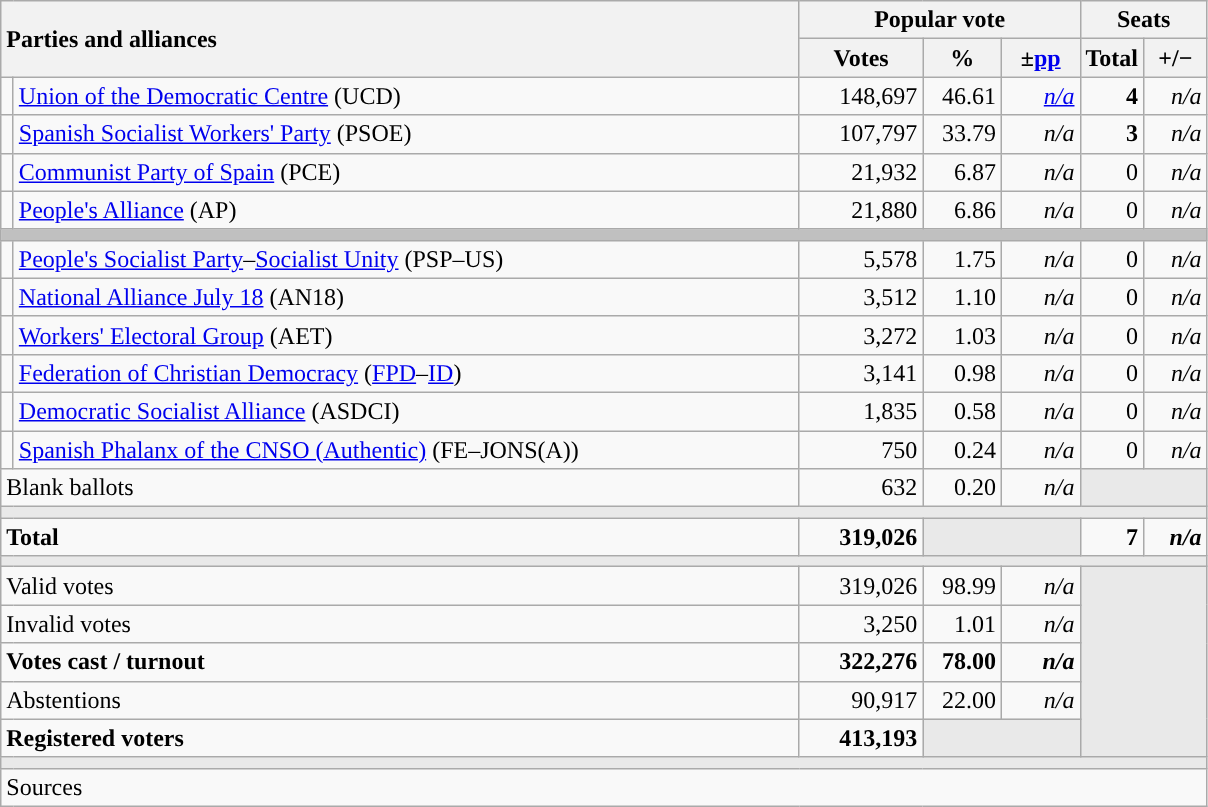<table class="wikitable" style="text-align:right;">
<tr>
<th style="text-align:left;" rowspan="2" colspan="2" width="525">Parties and alliances</th>
<th colspan="3">Popular vote</th>
<th colspan="2">Seats</th>
</tr>
<tr>
<th width="75">Votes</th>
<th width="45">%</th>
<th width="45">±<a href='#'>pp</a></th>
<th width="35">Total</th>
<th width="35">+/−</th>
</tr>
<tr>
<td width="1" style="color:inherit;background:"></td>
<td align="left"><a href='#'>Union of the Democratic Centre</a> (UCD)</td>
<td>148,697</td>
<td>46.61</td>
<td><em><a href='#'>n/a</a></em></td>
<td><strong>4</strong></td>
<td><em>n/a</em></td>
</tr>
<tr>
<td style="color:inherit;background:"></td>
<td align="left"><a href='#'>Spanish Socialist Workers' Party</a> (PSOE)</td>
<td>107,797</td>
<td>33.79</td>
<td><em>n/a</em></td>
<td><strong>3</strong></td>
<td><em>n/a</em></td>
</tr>
<tr>
<td style="color:inherit;background:"></td>
<td align="left"><a href='#'>Communist Party of Spain</a> (PCE)</td>
<td>21,932</td>
<td>6.87</td>
<td><em>n/a</em></td>
<td>0</td>
<td><em>n/a</em></td>
</tr>
<tr>
<td style="color:inherit;background:"></td>
<td align="left"><a href='#'>People's Alliance</a> (AP)</td>
<td>21,880</td>
<td>6.86</td>
<td><em>n/a</em></td>
<td>0</td>
<td><em>n/a</em></td>
</tr>
<tr>
<td colspan="7" bgcolor="#C0C0C0"></td>
</tr>
<tr>
<td style="color:inherit;background:"></td>
<td align="left"><a href='#'>People's Socialist Party</a>–<a href='#'>Socialist Unity</a> (PSP–US)</td>
<td>5,578</td>
<td>1.75</td>
<td><em>n/a</em></td>
<td>0</td>
<td><em>n/a</em></td>
</tr>
<tr>
<td style="color:inherit;background:"></td>
<td align="left"><a href='#'>National Alliance July 18</a> (AN18)</td>
<td>3,512</td>
<td>1.10</td>
<td><em>n/a</em></td>
<td>0</td>
<td><em>n/a</em></td>
</tr>
<tr>
<td style="color:inherit;background:"></td>
<td align="left"><a href='#'>Workers' Electoral Group</a> (AET)</td>
<td>3,272</td>
<td>1.03</td>
<td><em>n/a</em></td>
<td>0</td>
<td><em>n/a</em></td>
</tr>
<tr>
<td style="color:inherit;background:"></td>
<td align="left"><a href='#'>Federation of Christian Democracy</a> (<a href='#'>FPD</a>–<a href='#'>ID</a>)</td>
<td>3,141</td>
<td>0.98</td>
<td><em>n/a</em></td>
<td>0</td>
<td><em>n/a</em></td>
</tr>
<tr>
<td style="color:inherit;background:"></td>
<td align="left"><a href='#'>Democratic Socialist Alliance</a> (ASDCI)</td>
<td>1,835</td>
<td>0.58</td>
<td><em>n/a</em></td>
<td>0</td>
<td><em>n/a</em></td>
</tr>
<tr>
<td style="color:inherit;background:"></td>
<td align="left"><a href='#'>Spanish Phalanx of the CNSO (Authentic)</a> (FE–JONS(A))</td>
<td>750</td>
<td>0.24</td>
<td><em>n/a</em></td>
<td>0</td>
<td><em>n/a</em></td>
</tr>
<tr>
<td align="left" colspan="2">Blank ballots</td>
<td>632</td>
<td>0.20</td>
<td><em>n/a</em></td>
<td bgcolor="#E9E9E9" colspan="2"></td>
</tr>
<tr>
<td colspan="7" bgcolor="#E9E9E9"></td>
</tr>
<tr style="font-weight:bold;">
<td align="left" colspan="2">Total</td>
<td>319,026</td>
<td bgcolor="#E9E9E9" colspan="2"></td>
<td>7</td>
<td><em>n/a</em></td>
</tr>
<tr>
<td colspan="7" bgcolor="#E9E9E9"></td>
</tr>
<tr>
<td align="left" colspan="2">Valid votes</td>
<td>319,026</td>
<td>98.99</td>
<td><em>n/a</em></td>
<td bgcolor="#E9E9E9" colspan="2" rowspan="5"></td>
</tr>
<tr>
<td align="left" colspan="2">Invalid votes</td>
<td>3,250</td>
<td>1.01</td>
<td><em>n/a</em></td>
</tr>
<tr style="font-weight:bold;">
<td align="left" colspan="2">Votes cast / turnout</td>
<td>322,276</td>
<td>78.00</td>
<td><em>n/a</em></td>
</tr>
<tr>
<td align="left" colspan="2">Abstentions</td>
<td>90,917</td>
<td>22.00</td>
<td><em>n/a</em></td>
</tr>
<tr style="font-weight:bold;">
<td align="left" colspan="2">Registered voters</td>
<td>413,193</td>
<td bgcolor="#E9E9E9" colspan="2"></td>
</tr>
<tr>
<td colspan="7" bgcolor="#E9E9E9"></td>
</tr>
<tr>
<td align="left" colspan="7">Sources</td>
</tr>
</table>
